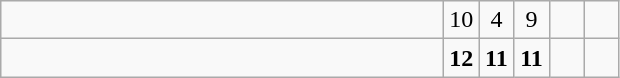<table class="wikitable">
<tr>
<td style="width:18em"></td>
<td align=center style="width:1em">10</td>
<td align=center style="width:1em">4</td>
<td align=center style="width:1em">9</td>
<td align=center style="width:1em"></td>
<td align=center style="width:1em"></td>
</tr>
<tr>
<td style="width:18em"></td>
<td align=center style="width:1em"><strong>12</strong></td>
<td align=center style="width:1em"><strong>11</strong></td>
<td align=center style="width:1em"><strong>11</strong></td>
<td align=center style="width:1em"></td>
<td align=center style="width:1em"></td>
</tr>
</table>
